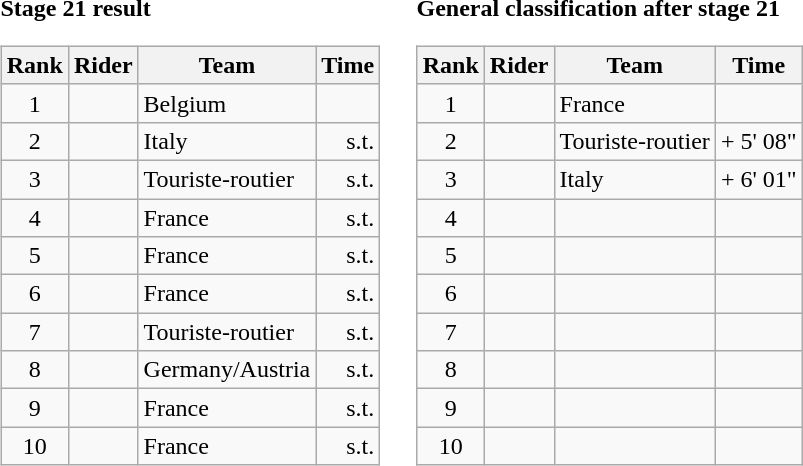<table>
<tr>
<td><strong>Stage 21 result</strong><br><table class="wikitable">
<tr>
<th scope="col">Rank</th>
<th scope="col">Rider</th>
<th scope="col">Team</th>
<th scope="col">Time</th>
</tr>
<tr>
<td style="text-align:center;">1</td>
<td></td>
<td>Belgium</td>
<td style="text-align:right;"></td>
</tr>
<tr>
<td style="text-align:center;">2</td>
<td></td>
<td>Italy</td>
<td style="text-align:right;">s.t.</td>
</tr>
<tr>
<td style="text-align:center;">3</td>
<td></td>
<td>Touriste-routier</td>
<td style="text-align:right;">s.t.</td>
</tr>
<tr>
<td style="text-align:center;">4</td>
<td></td>
<td>France</td>
<td style="text-align:right;">s.t.</td>
</tr>
<tr>
<td style="text-align:center;">5</td>
<td></td>
<td>France</td>
<td style="text-align:right;">s.t.</td>
</tr>
<tr>
<td style="text-align:center;">6</td>
<td></td>
<td>France</td>
<td style="text-align:right;">s.t.</td>
</tr>
<tr>
<td style="text-align:center;">7</td>
<td></td>
<td>Touriste-routier</td>
<td style="text-align:right;">s.t.</td>
</tr>
<tr>
<td style="text-align:center;">8</td>
<td></td>
<td>Germany/Austria</td>
<td style="text-align:right;">s.t.</td>
</tr>
<tr>
<td style="text-align:center;">9</td>
<td></td>
<td>France</td>
<td style="text-align:right;">s.t.</td>
</tr>
<tr>
<td style="text-align:center;">10</td>
<td></td>
<td>France</td>
<td style="text-align:right;">s.t.</td>
</tr>
</table>
</td>
<td></td>
<td><strong>General classification after stage 21</strong><br><table class="wikitable">
<tr>
<th scope="col">Rank</th>
<th scope="col">Rider</th>
<th scope="col">Team</th>
<th scope="col">Time</th>
</tr>
<tr>
<td style="text-align:center;">1</td>
<td></td>
<td>France</td>
<td style="text-align:right;"></td>
</tr>
<tr>
<td style="text-align:center;">2</td>
<td></td>
<td>Touriste-routier</td>
<td style="text-align:right;">+ 5' 08"</td>
</tr>
<tr>
<td style="text-align:center;">3</td>
<td></td>
<td>Italy</td>
<td style="text-align:right;">+ 6' 01"</td>
</tr>
<tr>
<td style="text-align:center;">4</td>
<td></td>
<td></td>
<td></td>
</tr>
<tr>
<td style="text-align:center;">5</td>
<td></td>
<td></td>
<td></td>
</tr>
<tr>
<td style="text-align:center;">6</td>
<td></td>
<td></td>
<td></td>
</tr>
<tr>
<td style="text-align:center;">7</td>
<td></td>
<td></td>
<td></td>
</tr>
<tr>
<td style="text-align:center;">8</td>
<td></td>
<td></td>
<td></td>
</tr>
<tr>
<td style="text-align:center;">9</td>
<td></td>
<td></td>
<td></td>
</tr>
<tr>
<td style="text-align:center;">10</td>
<td></td>
<td></td>
<td></td>
</tr>
</table>
</td>
</tr>
</table>
